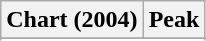<table class="wikitable">
<tr>
<th align="left">Chart (2004)</th>
<th align="left">Peak</th>
</tr>
<tr>
</tr>
<tr>
</tr>
</table>
